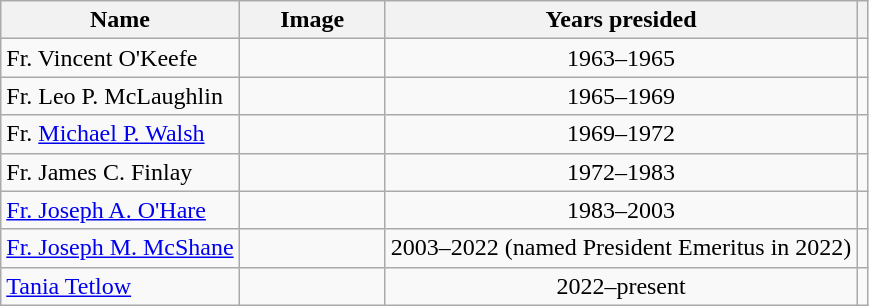<table class="wikitable sortable">
<tr>
<th>Name</th>
<th style="width:90px" class="unsortable">Image</th>
<th>Years presided</th>
<th class="unsortable"></th>
</tr>
<tr>
<td>Fr. Vincent O'Keefe</td>
<td></td>
<td style="text-align:center;">1963–1965</td>
<td style="text-align:center;"></td>
</tr>
<tr>
<td>Fr. Leo P. McLaughlin</td>
<td></td>
<td style="text-align:center;">1965–1969</td>
<td style="text-align:center;"></td>
</tr>
<tr>
<td>Fr. <a href='#'>Michael P. Walsh</a></td>
<td></td>
<td style="text-align:center;">1969–1972</td>
<td style="text-align:center;"></td>
</tr>
<tr>
<td>Fr. James C. Finlay</td>
<td></td>
<td style="text-align:center;">1972–1983</td>
<td style="text-align:center;"></td>
</tr>
<tr>
<td><a href='#'>Fr. Joseph A. O'Hare</a></td>
<td></td>
<td style="text-align:center;">1983–2003</td>
<td style="text-align:center;"></td>
</tr>
<tr>
<td><a href='#'>Fr. Joseph M. McShane</a></td>
<td></td>
<td style="text-align:center;">2003–2022 (named President Emeritus in 2022)</td>
<td style="text-align:center;"></td>
</tr>
<tr>
<td><a href='#'>Tania Tetlow</a></td>
<td></td>
<td style="text-align:center;">2022–present</td>
<td style="text-align:center;"></td>
</tr>
</table>
